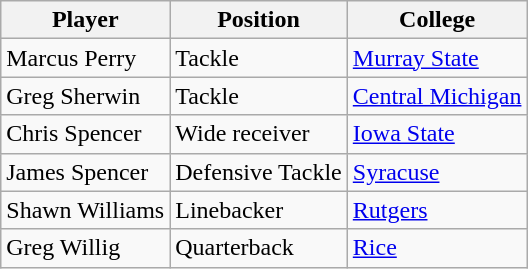<table class="wikitable">
<tr>
<th>Player</th>
<th>Position</th>
<th>College</th>
</tr>
<tr>
<td>Marcus Perry</td>
<td>Tackle</td>
<td><a href='#'>Murray State</a></td>
</tr>
<tr>
<td>Greg Sherwin</td>
<td>Tackle</td>
<td><a href='#'>Central Michigan</a></td>
</tr>
<tr>
<td>Chris Spencer</td>
<td>Wide receiver</td>
<td><a href='#'>Iowa State</a></td>
</tr>
<tr>
<td>James Spencer</td>
<td>Defensive Tackle</td>
<td><a href='#'>Syracuse</a></td>
</tr>
<tr>
<td>Shawn Williams</td>
<td>Linebacker</td>
<td><a href='#'>Rutgers</a></td>
</tr>
<tr>
<td>Greg Willig</td>
<td>Quarterback</td>
<td><a href='#'>Rice</a></td>
</tr>
</table>
